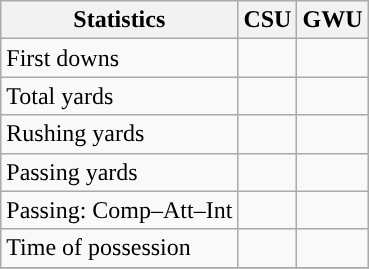<table class="wikitable" style="float: left;">
<tr>
<th>Statistics</th>
<th>CSU</th>
<th>GWU</th>
</tr>
<tr>
<td>First downs</td>
<td></td>
<td></td>
</tr>
<tr>
<td>Total yards</td>
<td></td>
<td></td>
</tr>
<tr>
<td>Rushing yards</td>
<td></td>
<td></td>
</tr>
<tr>
<td>Passing yards</td>
<td></td>
<td></td>
</tr>
<tr>
<td>Passing: Comp–Att–Int</td>
<td></td>
<td></td>
</tr>
<tr>
<td>Time of possession</td>
<td></td>
<td></td>
</tr>
<tr>
</tr>
</table>
